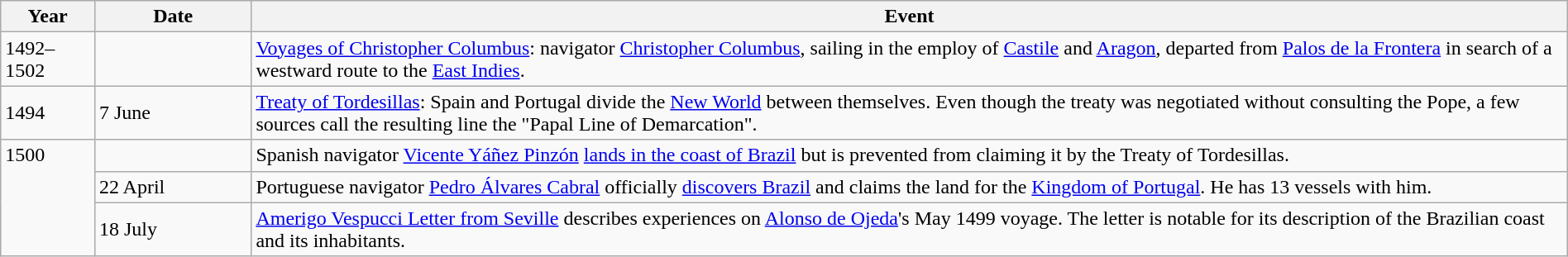<table class="wikitable" width="100%">
<tr>
<th style="width:6%">Year</th>
<th style="width:10%">Date</th>
<th>Event</th>
</tr>
<tr>
<td>1492–1502</td>
<td></td>
<td><a href='#'>Voyages of Christopher Columbus</a>: navigator <a href='#'>Christopher Columbus</a>, sailing in the employ of <a href='#'>Castile</a> and <a href='#'>Aragon</a>, departed from <a href='#'>Palos de la Frontera</a> in search of a westward route to the <a href='#'>East Indies</a>.</td>
</tr>
<tr>
<td>1494</td>
<td>7 June</td>
<td><a href='#'>Treaty of Tordesillas</a>: Spain and Portugal divide the <a href='#'>New World</a> between themselves. Even though the treaty was negotiated without consulting the Pope, a few sources call the resulting line the "Papal Line of Demarcation".</td>
</tr>
<tr>
<td rowspan="3" style="vertical-align:top;">1500</td>
<td></td>
<td>Spanish navigator <a href='#'>Vicente Yáñez Pinzón</a> <a href='#'>lands in the coast of Brazil</a> but is prevented from claiming it by the Treaty of Tordesillas.</td>
</tr>
<tr>
<td>22 April</td>
<td>Portuguese navigator <a href='#'>Pedro Álvares Cabral</a> officially <a href='#'>discovers Brazil</a> and claims the land for the <a href='#'>Kingdom of Portugal</a>. He has 13 vessels with him.</td>
</tr>
<tr>
<td>18 July</td>
<td><a href='#'>Amerigo Vespucci Letter from Seville</a> describes experiences on <a href='#'>Alonso de Ojeda</a>'s May 1499 voyage.  The letter is notable for its description of the Brazilian coast and its inhabitants.</td>
</tr>
</table>
